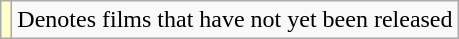<table class="wikitable">
<tr>
<td style="background:#ffc;"></td>
<td>Denotes films that have not yet been released</td>
</tr>
</table>
